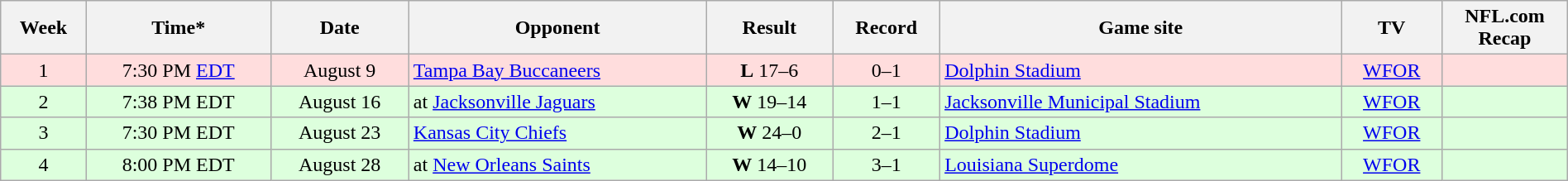<table class="wikitable" style="margin:auto;">
<tr>
<th>Week</th>
<th>Time*</th>
<th>Date</th>
<th>Opponent</th>
<th>Result</th>
<th>Record</th>
<th>Game site</th>
<th>TV</th>
<th style="width:8%;">NFL.com Recap</th>
</tr>
<tr style="background:#fdd;">
<td style="text-align:center;">1</td>
<td style="text-align:center;">7:30 PM <a href='#'>EDT</a></td>
<td style="text-align:center;">August 9</td>
<td><a href='#'>Tampa Bay Buccaneers</a></td>
<td style="text-align:center;"><strong>L</strong> 17–6</td>
<td style="text-align:center;">0–1</td>
<td><a href='#'>Dolphin Stadium</a></td>
<td style="text-align:center;"><a href='#'>WFOR</a></td>
<td style="text-align:center;"></td>
</tr>
<tr style="background:#dfd;">
<td style="text-align:center;">2</td>
<td style="text-align:center;">7:38 PM EDT</td>
<td style="text-align:center;">August 16</td>
<td>at <a href='#'>Jacksonville Jaguars</a></td>
<td style="text-align:center;"><strong>W</strong> 19–14</td>
<td style="text-align:center;">1–1</td>
<td><a href='#'>Jacksonville Municipal Stadium</a></td>
<td style="text-align:center;"><a href='#'>WFOR</a></td>
<td style="text-align:center;"></td>
</tr>
<tr style="background:#dfd;">
<td style="text-align:center;">3</td>
<td style="text-align:center;">7:30 PM EDT</td>
<td style="text-align:center;">August 23</td>
<td><a href='#'>Kansas City Chiefs</a></td>
<td style="text-align:center;"><strong>W</strong> 24–0</td>
<td style="text-align:center;">2–1</td>
<td><a href='#'>Dolphin Stadium</a></td>
<td style="text-align:center;"><a href='#'>WFOR</a></td>
<td style="text-align:center;"></td>
</tr>
<tr style="background:#dfd;">
<td style="text-align:center;">4</td>
<td style="text-align:center;">8:00 PM EDT</td>
<td style="text-align:center;">August 28</td>
<td>at <a href='#'>New Orleans Saints</a></td>
<td style="text-align:center;"><strong>W</strong> 14–10</td>
<td style="text-align:center;">3–1</td>
<td><a href='#'>Louisiana Superdome</a></td>
<td style="text-align:center;"><a href='#'>WFOR</a></td>
<td style="text-align:center;"></td>
</tr>
</table>
